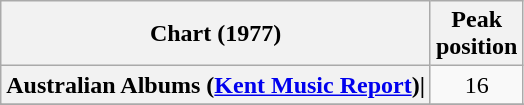<table class="wikitable sortable plainrowheaders" style="text-align:center">
<tr>
<th>Chart (1977)</th>
<th>Peak<br>position</th>
</tr>
<tr>
<th scope="row">Australian Albums (<a href='#'>Kent Music Report</a>)|</th>
<td>16</td>
</tr>
<tr>
</tr>
<tr>
</tr>
</table>
